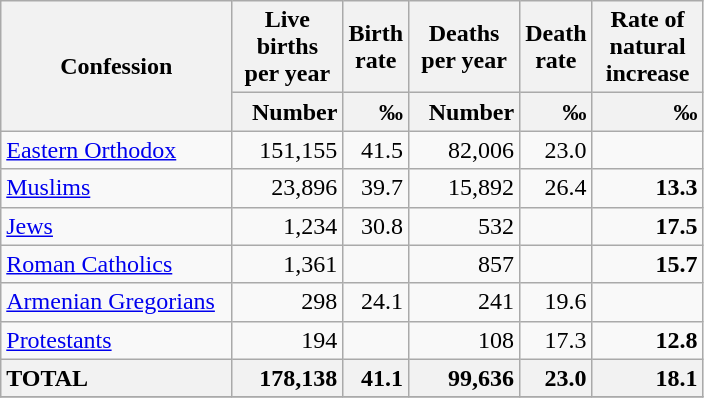<table class="wikitable sortable static-row-numbers">
<tr>
<th style="width:110pt;" rowspan="2">Confession</th>
<th style="width:50pt;"><span>Live births per year</span></th>
<th style="width:25pt;"><span>Birth rate</span></th>
<th style="width:50pt;"><span>Deaths per year</span></th>
<th style="width:25pt;"><span>Death rate</span></th>
<th style="width:50pt;"><span>Rate of natural increase</span></th>
</tr>
<tr class="static-row-header">
<th style="text-align: right;"><span>Number</span></th>
<th style="text-align: right;"><span>‰</span></th>
<th style="text-align: right;"><span>Number</span></th>
<th style="text-align: right;"><span>‰</span></th>
<th style="text-align: right;"><span>‰</span></th>
</tr>
<tr>
<td><a href='#'>Eastern Orthodox</a></td>
<td style="text-align: right;"><span>151,155</span></td>
<td style="text-align: right;"><span>41.5</span></td>
<td style="text-align: right;"><span>82,006</span></td>
<td style="text-align: right;"><span>23.0</span></td>
<td style="text-align: right;"><span><strong></strong></span></td>
</tr>
<tr>
<td><a href='#'>Muslims</a></td>
<td style="text-align: right;"><span>23,896</span></td>
<td style="text-align: right;"><span>39.7</span></td>
<td style="text-align: right;"><span>15,892</span></td>
<td style="text-align: right;"><span>26.4</span></td>
<td style="text-align: right;"><span><strong>13.3</strong></span></td>
</tr>
<tr>
<td><a href='#'>Jews</a></td>
<td style="text-align: right;"><span>1,234</span></td>
<td style="text-align: right;"><span>30.8</span></td>
<td style="text-align: right;"><span>532</span></td>
<td style="text-align: right;"><span><strong></strong></span></td>
<td style="text-align: right;"><span><strong>17.5</strong></span></td>
</tr>
<tr>
<td><a href='#'>Roman Catholics</a></td>
<td style="text-align: right;"><span>1,361</span></td>
<td style="text-align: right;"><span><strong></strong></span></td>
<td style="text-align: right;"><span>857</span></td>
<td style="text-align: right;"><span><strong></strong></span></td>
<td style="text-align: right;"><span><strong>15.7</strong></span></td>
</tr>
<tr>
<td><a href='#'>Armenian Gregorians</a></td>
<td style="text-align: right;"><span>298</span></td>
<td style="text-align: right;"><span>24.1</span></td>
<td style="text-align: right;"><span>241</span></td>
<td style="text-align: right;"><span>19.6</span></td>
<td style="text-align: right;"><span><strong></strong></span></td>
</tr>
<tr>
<td><a href='#'>Protestants</a></td>
<td style="text-align: right;"><span>194</span></td>
<td style="text-align: right;"><span><strong></strong></span></td>
<td style="text-align: right;"><span>108</span></td>
<td style="text-align: right;"><span>17.3</span></td>
<td style="text-align: right;"><span><strong>12.8</strong></span></td>
</tr>
<tr>
<th style="text-align: left;">TOTAL</th>
<th style="text-align: right;">178,138</th>
<th style="text-align: right;">41.1</th>
<th style="text-align: right;">99,636</th>
<th style="text-align: right;">23.0</th>
<th style="text-align: right;">18.1</th>
</tr>
<tr>
</tr>
</table>
